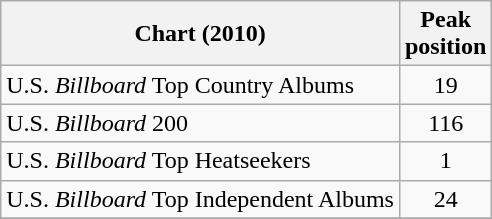<table class="wikitable">
<tr>
<th>Chart (2010)</th>
<th>Peak<br>position</th>
</tr>
<tr>
<td>U.S. <em>Billboard</em> Top Country Albums</td>
<td align="center">19</td>
</tr>
<tr>
<td>U.S. <em>Billboard</em> 200</td>
<td align="center">116</td>
</tr>
<tr>
<td>U.S. <em>Billboard</em> Top Heatseekers</td>
<td align="center">1</td>
</tr>
<tr>
<td>U.S. <em>Billboard</em> Top Independent Albums</td>
<td align="center">24</td>
</tr>
<tr>
</tr>
</table>
